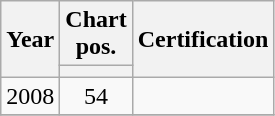<table class="wikitable">
<tr>
<th rowspan="2">Year</th>
<th>Chart pos.</th>
<th rowspan="2">Certification</th>
</tr>
<tr>
<th width="30"></th>
</tr>
<tr>
<td>2008</td>
<td align="center">54</td>
<td></td>
</tr>
<tr>
</tr>
</table>
